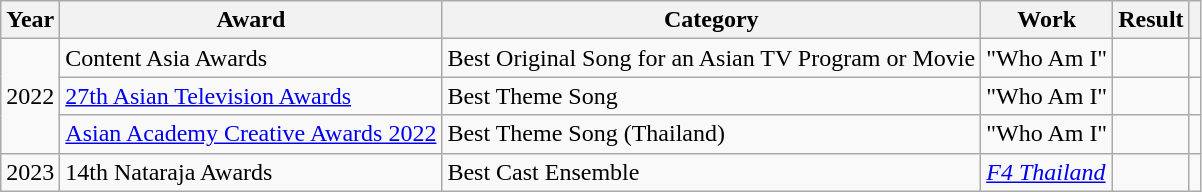<table class="wikitable sortable">
<tr>
<th scope="col">Year</th>
<th scope="col">Award</th>
<th scope="col">Category</th>
<th scope="col">Work</th>
<th scope="col">Result</th>
<th scope="col" class="unsortable"></th>
</tr>
<tr>
<td rowspan="3">2022</td>
<td>Content Asia Awards</td>
<td>Best Original Song for an Asian TV Program or Movie</td>
<td>"Who Am I"</td>
<td></td>
<td></td>
</tr>
<tr>
<td><a href='#'>27th Asian Television Awards</a></td>
<td>Best Theme Song</td>
<td>"Who Am I"</td>
<td></td>
<td></td>
</tr>
<tr>
<td><a href='#'>Asian Academy Creative Awards 2022</a></td>
<td>Best Theme Song (Thailand)</td>
<td>"Who Am I"</td>
<td></td>
<td></td>
</tr>
<tr>
<td>2023</td>
<td>14th Nataraja Awards</td>
<td>Best Cast Ensemble</td>
<td><em><a href='#'>F4 Thailand</a></em></td>
<td></td>
<td></td>
</tr>
</table>
